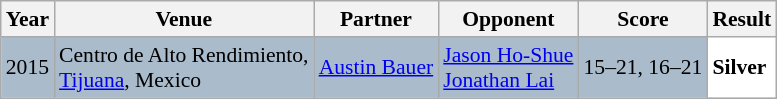<table class="sortable wikitable" style="font-size: 90%;">
<tr>
<th>Year</th>
<th>Venue</th>
<th>Partner</th>
<th>Opponent</th>
<th>Score</th>
<th>Result</th>
</tr>
<tr style="background:#AABBCC">
<td align="center">2015</td>
<td align="left">Centro de Alto Rendimiento,<br><a href='#'>Tijuana</a>, Mexico</td>
<td align="left"> <a href='#'>Austin Bauer</a></td>
<td align="left"> <a href='#'>Jason Ho-Shue</a><br> <a href='#'>Jonathan Lai</a></td>
<td align="left">15–21, 16–21</td>
<td style="text-align:left; background:white"> <strong>Silver</strong></td>
</tr>
</table>
